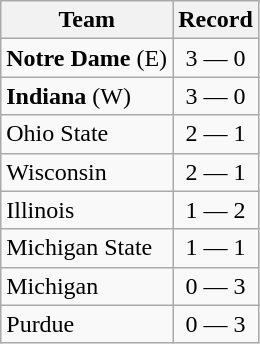<table class="wikitable" style="text-align:center;">
<tr>
<th>Team</th>
<th>Record</th>
</tr>
<tr>
<td style="text-align:left"><strong>Notre Dame </strong> (E)</td>
<td>3 — 0</td>
</tr>
<tr>
<td style="text-align:left"><strong>Indiana</strong> (W)</td>
<td>3 — 0</td>
</tr>
<tr>
<td style="text-align:left">Ohio State</td>
<td>2 — 1</td>
</tr>
<tr>
<td style="text-align:left">Wisconsin</td>
<td>2 — 1</td>
</tr>
<tr>
<td style="text-align:left">Illinois</td>
<td>1 — 2</td>
</tr>
<tr>
<td style="text-align:left">Michigan State</td>
<td>1 — 1</td>
</tr>
<tr>
<td style="text-align:left">Michigan</td>
<td>0 — 3</td>
</tr>
<tr>
<td style="text-align:left">Purdue</td>
<td>0 — 3</td>
</tr>
</table>
